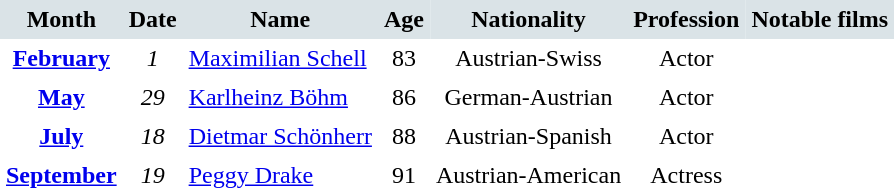<table cellspacing="0" cellpadding="4" border="0">
<tr style="background:#dae3e7; text-align:center;">
<th>Month</th>
<th>Date</th>
<th>Name</th>
<th>Age</th>
<th>Nationality</th>
<th>Profession</th>
<th>Notable films</th>
</tr>
<tr valign="top">
<th rowspan=1 style="text-align:center; vertical-align:top;"><a href='#'>February</a></th>
<td style="text-align:center;"><em>1</em></td>
<td><a href='#'>Maximilian Schell</a></td>
<td style="text-align:center;">83</td>
<td style="text-align:center;">Austrian-Swiss</td>
<td style="text-align:center;">Actor</td>
<td></td>
</tr>
<tr>
<th rowspan=1 style="text-align:center; vertical-align:top;"><a href='#'>May</a></th>
<td style="text-align:center;"><em>29</em></td>
<td><a href='#'>Karlheinz Böhm</a></td>
<td style="text-align:center;">86</td>
<td style="text-align:center;">German-Austrian</td>
<td style="text-align:center;">Actor</td>
<td></td>
</tr>
<tr>
<th rowspan=1 style="text-align:center; vertical-align:top;"><a href='#'>July</a></th>
<td style="text-align:center;"><em>18</em></td>
<td><a href='#'>Dietmar Schönherr</a></td>
<td style="text-align:center;">88</td>
<td style="text-align:center;">Austrian-Spanish</td>
<td style="text-align:center;">Actor</td>
<td></td>
</tr>
<tr>
<th rowspan=1 style="text-align:center; vertical-align:top;"><a href='#'>September</a></th>
<td style="text-align:center;"><em>19</em></td>
<td><a href='#'>Peggy Drake</a></td>
<td style="text-align:center;">91</td>
<td style="text-align:center;">Austrian-American</td>
<td style="text-align:center;">Actress</td>
<td></td>
</tr>
<tr>
</tr>
</table>
